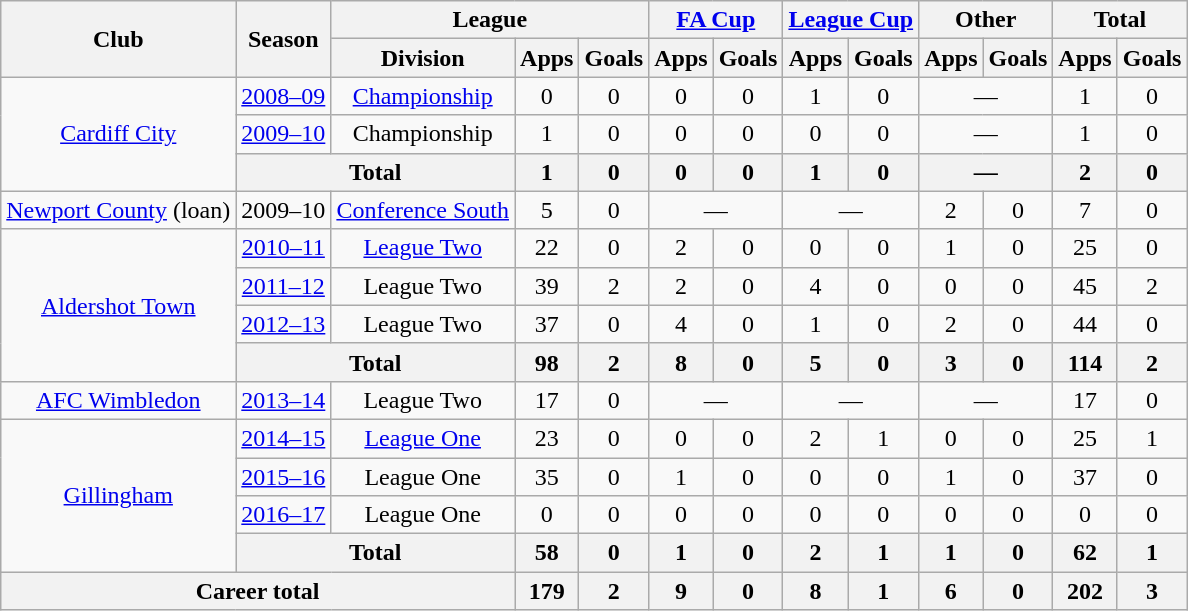<table class=wikitable style="text-align:center">
<tr>
<th rowspan=2>Club</th>
<th rowspan=2>Season</th>
<th colspan=3>League</th>
<th colspan=2><a href='#'>FA Cup</a></th>
<th colspan=2><a href='#'>League Cup</a></th>
<th colspan=2>Other</th>
<th colspan=2>Total</th>
</tr>
<tr>
<th>Division</th>
<th>Apps</th>
<th>Goals</th>
<th>Apps</th>
<th>Goals</th>
<th>Apps</th>
<th>Goals</th>
<th>Apps</th>
<th>Goals</th>
<th>Apps</th>
<th>Goals</th>
</tr>
<tr>
<td rowspan=3><a href='#'>Cardiff City</a></td>
<td><a href='#'>2008–09</a></td>
<td><a href='#'>Championship</a></td>
<td>0</td>
<td>0</td>
<td>0</td>
<td>0</td>
<td>1</td>
<td>0</td>
<td colspan=2>—</td>
<td>1</td>
<td>0</td>
</tr>
<tr>
<td><a href='#'>2009–10</a></td>
<td>Championship</td>
<td>1</td>
<td>0</td>
<td>0</td>
<td>0</td>
<td>0</td>
<td>0</td>
<td colspan=2>—</td>
<td>1</td>
<td>0</td>
</tr>
<tr>
<th colspan=2>Total</th>
<th>1</th>
<th>0</th>
<th>0</th>
<th>0</th>
<th>1</th>
<th>0</th>
<th colspan=2>—</th>
<th>2</th>
<th>0</th>
</tr>
<tr>
<td><a href='#'>Newport County</a> (loan)</td>
<td>2009–10</td>
<td><a href='#'>Conference South</a></td>
<td>5</td>
<td>0</td>
<td colspan=2>—</td>
<td colspan=2>—</td>
<td>2</td>
<td>0</td>
<td>7</td>
<td>0</td>
</tr>
<tr>
<td rowspan=4><a href='#'>Aldershot Town</a></td>
<td><a href='#'>2010–11</a></td>
<td><a href='#'>League Two</a></td>
<td>22</td>
<td>0</td>
<td>2</td>
<td>0</td>
<td>0</td>
<td>0</td>
<td>1</td>
<td>0</td>
<td>25</td>
<td>0</td>
</tr>
<tr>
<td><a href='#'>2011–12</a></td>
<td>League Two</td>
<td>39</td>
<td>2</td>
<td>2</td>
<td>0</td>
<td>4</td>
<td>0</td>
<td>0</td>
<td>0</td>
<td>45</td>
<td>2</td>
</tr>
<tr>
<td><a href='#'>2012–13</a></td>
<td>League Two</td>
<td>37</td>
<td>0</td>
<td>4</td>
<td>0</td>
<td>1</td>
<td>0</td>
<td>2</td>
<td>0</td>
<td>44</td>
<td>0</td>
</tr>
<tr>
<th colspan=2>Total</th>
<th>98</th>
<th>2</th>
<th>8</th>
<th>0</th>
<th>5</th>
<th>0</th>
<th>3</th>
<th>0</th>
<th>114</th>
<th>2</th>
</tr>
<tr>
<td><a href='#'>AFC Wimbledon</a></td>
<td><a href='#'>2013–14</a></td>
<td>League Two</td>
<td>17</td>
<td>0</td>
<td colspan=2>—</td>
<td colspan=2>—</td>
<td colspan=2>—</td>
<td>17</td>
<td>0</td>
</tr>
<tr>
<td rowspan=4><a href='#'>Gillingham</a></td>
<td><a href='#'>2014–15</a></td>
<td><a href='#'>League One</a></td>
<td>23</td>
<td>0</td>
<td>0</td>
<td>0</td>
<td>2</td>
<td>1</td>
<td>0</td>
<td>0</td>
<td>25</td>
<td>1</td>
</tr>
<tr>
<td><a href='#'>2015–16</a></td>
<td>League One</td>
<td>35</td>
<td>0</td>
<td>1</td>
<td>0</td>
<td>0</td>
<td>0</td>
<td>1</td>
<td>0</td>
<td>37</td>
<td>0</td>
</tr>
<tr>
<td><a href='#'>2016–17</a></td>
<td>League One</td>
<td>0</td>
<td>0</td>
<td>0</td>
<td>0</td>
<td>0</td>
<td>0</td>
<td>0</td>
<td>0</td>
<td>0</td>
<td>0</td>
</tr>
<tr>
<th colspan=2>Total</th>
<th>58</th>
<th>0</th>
<th>1</th>
<th>0</th>
<th>2</th>
<th>1</th>
<th>1</th>
<th>0</th>
<th>62</th>
<th>1</th>
</tr>
<tr>
<th colspan=3>Career total</th>
<th>179</th>
<th>2</th>
<th>9</th>
<th>0</th>
<th>8</th>
<th>1</th>
<th>6</th>
<th>0</th>
<th>202</th>
<th>3</th>
</tr>
</table>
